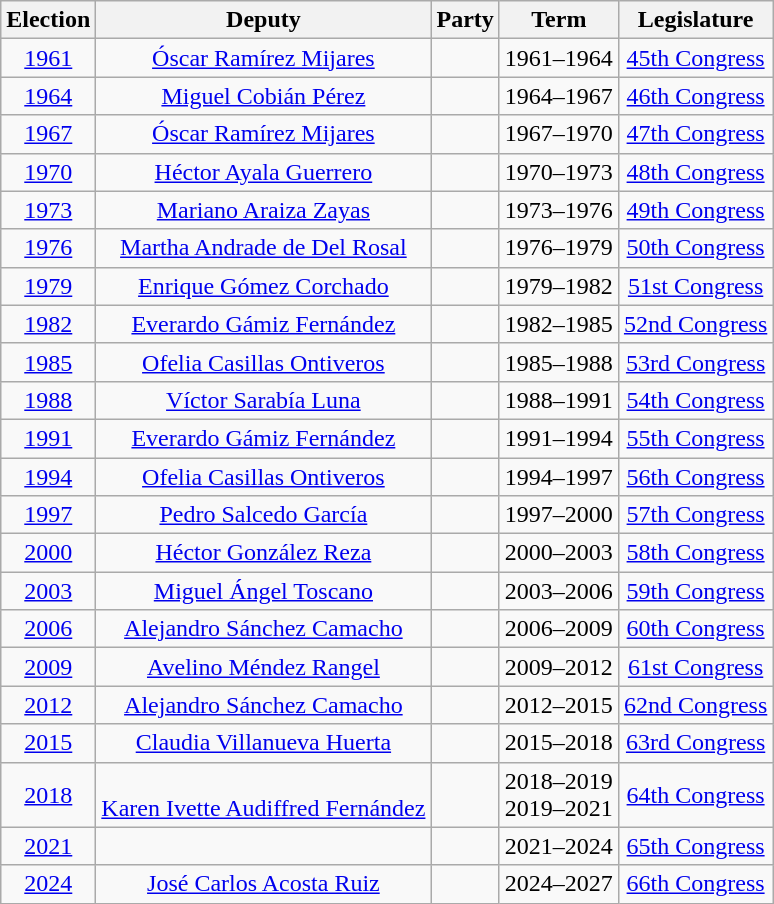<table class="wikitable sortable" style="text-align: center">
<tr>
<th>Election</th>
<th class="unsortable">Deputy</th>
<th class="unsortable">Party</th>
<th class="unsortable">Term</th>
<th class="unsortable">Legislature</th>
</tr>
<tr>
<td><a href='#'>1961</a></td>
<td><a href='#'>Óscar Ramírez Mijares</a></td>
<td></td>
<td>1961–1964</td>
<td><a href='#'>45th Congress</a></td>
</tr>
<tr>
<td><a href='#'>1964</a></td>
<td><a href='#'>Miguel Cobián Pérez</a></td>
<td></td>
<td>1964–1967</td>
<td><a href='#'>46th Congress</a></td>
</tr>
<tr>
<td><a href='#'>1967</a></td>
<td><a href='#'>Óscar Ramírez Mijares</a></td>
<td></td>
<td>1967–1970</td>
<td><a href='#'>47th Congress</a></td>
</tr>
<tr>
<td><a href='#'>1970</a></td>
<td><a href='#'>Héctor Ayala Guerrero</a></td>
<td></td>
<td>1970–1973</td>
<td><a href='#'>48th Congress</a></td>
</tr>
<tr>
<td><a href='#'>1973</a></td>
<td><a href='#'>Mariano Araiza Zayas</a></td>
<td></td>
<td>1973–1976</td>
<td><a href='#'>49th Congress</a></td>
</tr>
<tr>
<td><a href='#'>1976</a></td>
<td><a href='#'>Martha Andrade de Del Rosal</a></td>
<td></td>
<td>1976–1979</td>
<td><a href='#'>50th Congress</a></td>
</tr>
<tr>
<td><a href='#'>1979</a></td>
<td><a href='#'>Enrique Gómez Corchado</a></td>
<td></td>
<td>1979–1982</td>
<td><a href='#'>51st Congress</a></td>
</tr>
<tr>
<td><a href='#'>1982</a></td>
<td><a href='#'>Everardo Gámiz Fernández</a></td>
<td></td>
<td>1982–1985</td>
<td><a href='#'>52nd Congress</a></td>
</tr>
<tr>
<td><a href='#'>1985</a></td>
<td><a href='#'>Ofelia Casillas Ontiveros</a></td>
<td></td>
<td>1985–1988</td>
<td><a href='#'>53rd Congress</a></td>
</tr>
<tr>
<td><a href='#'>1988</a></td>
<td><a href='#'>Víctor Sarabía Luna</a></td>
<td></td>
<td>1988–1991</td>
<td><a href='#'>54th Congress</a></td>
</tr>
<tr>
<td><a href='#'>1991</a></td>
<td><a href='#'>Everardo Gámiz Fernández</a></td>
<td></td>
<td>1991–1994</td>
<td><a href='#'>55th Congress</a></td>
</tr>
<tr>
<td><a href='#'>1994</a></td>
<td><a href='#'>Ofelia Casillas Ontiveros</a></td>
<td></td>
<td>1994–1997</td>
<td><a href='#'>56th Congress</a></td>
</tr>
<tr>
<td><a href='#'>1997</a></td>
<td><a href='#'>Pedro Salcedo García</a></td>
<td></td>
<td>1997–2000</td>
<td><a href='#'>57th Congress</a></td>
</tr>
<tr>
<td><a href='#'>2000</a></td>
<td><a href='#'>Héctor González Reza</a></td>
<td></td>
<td>2000–2003</td>
<td><a href='#'>58th Congress</a></td>
</tr>
<tr>
<td><a href='#'>2003</a></td>
<td><a href='#'>Miguel Ángel Toscano</a></td>
<td></td>
<td>2003–2006</td>
<td><a href='#'>59th Congress</a></td>
</tr>
<tr>
<td><a href='#'>2006</a></td>
<td><a href='#'>Alejandro Sánchez Camacho</a></td>
<td></td>
<td>2006–2009</td>
<td><a href='#'>60th Congress</a></td>
</tr>
<tr>
<td><a href='#'>2009</a></td>
<td><a href='#'>Avelino Méndez Rangel</a></td>
<td></td>
<td>2009–2012</td>
<td><a href='#'>61st Congress</a></td>
</tr>
<tr>
<td><a href='#'>2012</a></td>
<td><a href='#'>Alejandro Sánchez Camacho</a></td>
<td></td>
<td>2012–2015</td>
<td><a href='#'>62nd Congress</a></td>
</tr>
<tr>
<td><a href='#'>2015</a></td>
<td><a href='#'>Claudia Villanueva Huerta</a></td>
<td></td>
<td>2015–2018</td>
<td><a href='#'>63rd Congress</a></td>
</tr>
<tr>
<td><a href='#'>2018</a></td>
<td><br><a href='#'>Karen Ivette Audiffred Fernández</a></td>
<td></td>
<td>2018–2019<br>2019–2021</td>
<td><a href='#'>64th Congress</a></td>
</tr>
<tr>
<td><a href='#'>2021</a></td>
<td></td>
<td></td>
<td>2021–2024</td>
<td><a href='#'>65th Congress</a></td>
</tr>
<tr>
<td><a href='#'>2024</a></td>
<td><a href='#'>José Carlos Acosta Ruiz</a></td>
<td></td>
<td>2024–2027</td>
<td><a href='#'>66th Congress</a></td>
</tr>
</table>
